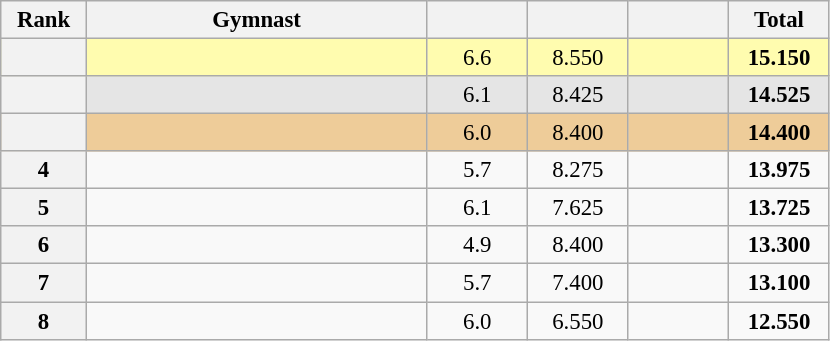<table class="wikitable sortable" style="text-align:center; font-size:95%">
<tr>
<th scope="col" style="width:50px;">Rank</th>
<th scope="col" style="width:220px;">Gymnast</th>
<th scope="col" style="width:60px;"></th>
<th scope="col" style="width:60px;"></th>
<th scope="col" style="width:60px;"></th>
<th scope="col" style="width:60px;">Total</th>
</tr>
<tr style="background:#fffcaf;">
<th scope=row style="text-align:center"></th>
<td style="text-align:left;"></td>
<td>6.6</td>
<td>8.550</td>
<td></td>
<td><strong>15.150</strong></td>
</tr>
<tr style="background:#e5e5e5;">
<th scope=row style="text-align:center"></th>
<td style="text-align:left;"></td>
<td>6.1</td>
<td>8.425</td>
<td></td>
<td><strong>14.525</strong></td>
</tr>
<tr style="background:#ec9;">
<th scope=row style="text-align:center"></th>
<td style="text-align:left;"></td>
<td>6.0</td>
<td>8.400</td>
<td></td>
<td><strong>14.400</strong></td>
</tr>
<tr>
<th scope=row style="text-align:center">4</th>
<td style="text-align:left;"></td>
<td>5.7</td>
<td>8.275</td>
<td></td>
<td><strong>13.975</strong></td>
</tr>
<tr>
<th scope=row style="text-align:center">5</th>
<td style="text-align:left;"></td>
<td>6.1</td>
<td>7.625</td>
<td></td>
<td><strong>13.725</strong></td>
</tr>
<tr>
<th scope=row style="text-align:center">6</th>
<td style="text-align:left;"></td>
<td>4.9</td>
<td>8.400</td>
<td></td>
<td><strong>13.300</strong></td>
</tr>
<tr>
<th scope=row style="text-align:center">7</th>
<td style="text-align:left;"></td>
<td>5.7</td>
<td>7.400</td>
<td></td>
<td><strong>13.100</strong></td>
</tr>
<tr>
<th scope=row style="text-align:center">8</th>
<td style="text-align:left;"></td>
<td>6.0</td>
<td>6.550</td>
<td></td>
<td><strong>12.550</strong></td>
</tr>
</table>
